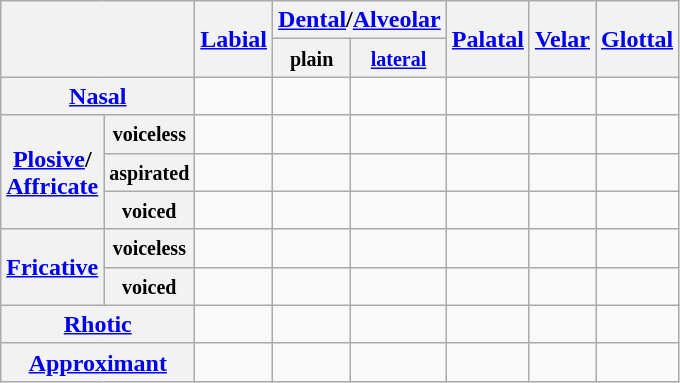<table class="wikitable" style="text-align:center;">
<tr>
<th colspan="2" rowspan="2"></th>
<th rowspan="2"><a href='#'>Labial</a></th>
<th colspan="2"><a href='#'>Dental</a>/<a href='#'>Alveolar</a></th>
<th rowspan="2"><a href='#'>Palatal</a></th>
<th rowspan="2"><a href='#'>Velar</a></th>
<th rowspan="2"><a href='#'>Glottal</a></th>
</tr>
<tr>
<th><small>plain</small></th>
<th><small><a href='#'>lateral</a></small></th>
</tr>
<tr>
<th colspan="2"><a href='#'>Nasal</a></th>
<td></td>
<td></td>
<td></td>
<td></td>
<td></td>
<td></td>
</tr>
<tr>
<th rowspan="3"><a href='#'>Plosive</a>/<br><a href='#'>Affricate</a></th>
<th><small>voiceless</small></th>
<td></td>
<td></td>
<td></td>
<td></td>
<td></td>
<td></td>
</tr>
<tr>
<th><small>aspirated</small></th>
<td></td>
<td></td>
<td></td>
<td></td>
<td></td>
<td></td>
</tr>
<tr>
<th><small>voiced</small></th>
<td></td>
<td></td>
<td></td>
<td></td>
<td></td>
<td></td>
</tr>
<tr>
<th rowspan="2"><a href='#'>Fricative</a></th>
<th><small>voiceless</small></th>
<td></td>
<td></td>
<td></td>
<td></td>
<td></td>
<td></td>
</tr>
<tr>
<th><small>voiced</small></th>
<td></td>
<td></td>
<td></td>
<td></td>
<td></td>
<td></td>
</tr>
<tr>
<th colspan="2"><a href='#'>Rhotic</a></th>
<td></td>
<td></td>
<td></td>
<td></td>
<td></td>
<td></td>
</tr>
<tr>
<th colspan="2"><a href='#'>Approximant</a></th>
<td></td>
<td></td>
<td></td>
<td></td>
<td></td>
<td></td>
</tr>
</table>
